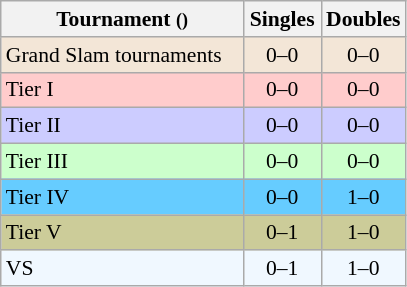<table class=wikitable style=text-align:center;font-size:90%>
<tr>
<th style="width:155px">Tournament <small>()</small></th>
<th style="width:45px">Singles</th>
<th style="width:45px">Doubles</th>
</tr>
<tr style="background:#f3e6d7;">
<td style="text-align:left;">Grand Slam tournaments</td>
<td>0–0</td>
<td>0–0</td>
</tr>
<tr style="background:#fcc;">
<td style="text-align:left;">Tier I</td>
<td>0–0</td>
<td>0–0</td>
</tr>
<tr style="background:#ccf;">
<td style="text-align:left;">Tier II</td>
<td>0–0</td>
<td>0–0</td>
</tr>
<tr style="background:#cfc;">
<td style="text-align:left;">Tier III</td>
<td>0–0</td>
<td>0–0</td>
</tr>
<tr style="background:#6cf;">
<td style="text-align:left;">Tier IV</td>
<td>0–0</td>
<td>1–0</td>
</tr>
<tr style="background:#cc9;">
<td style="text-align:left;">Tier V</td>
<td>0–1</td>
<td>1–0</td>
</tr>
<tr style="background:#f0f8ff;">
<td style="text-align:left;">VS</td>
<td>0–1</td>
<td>1–0</td>
</tr>
</table>
